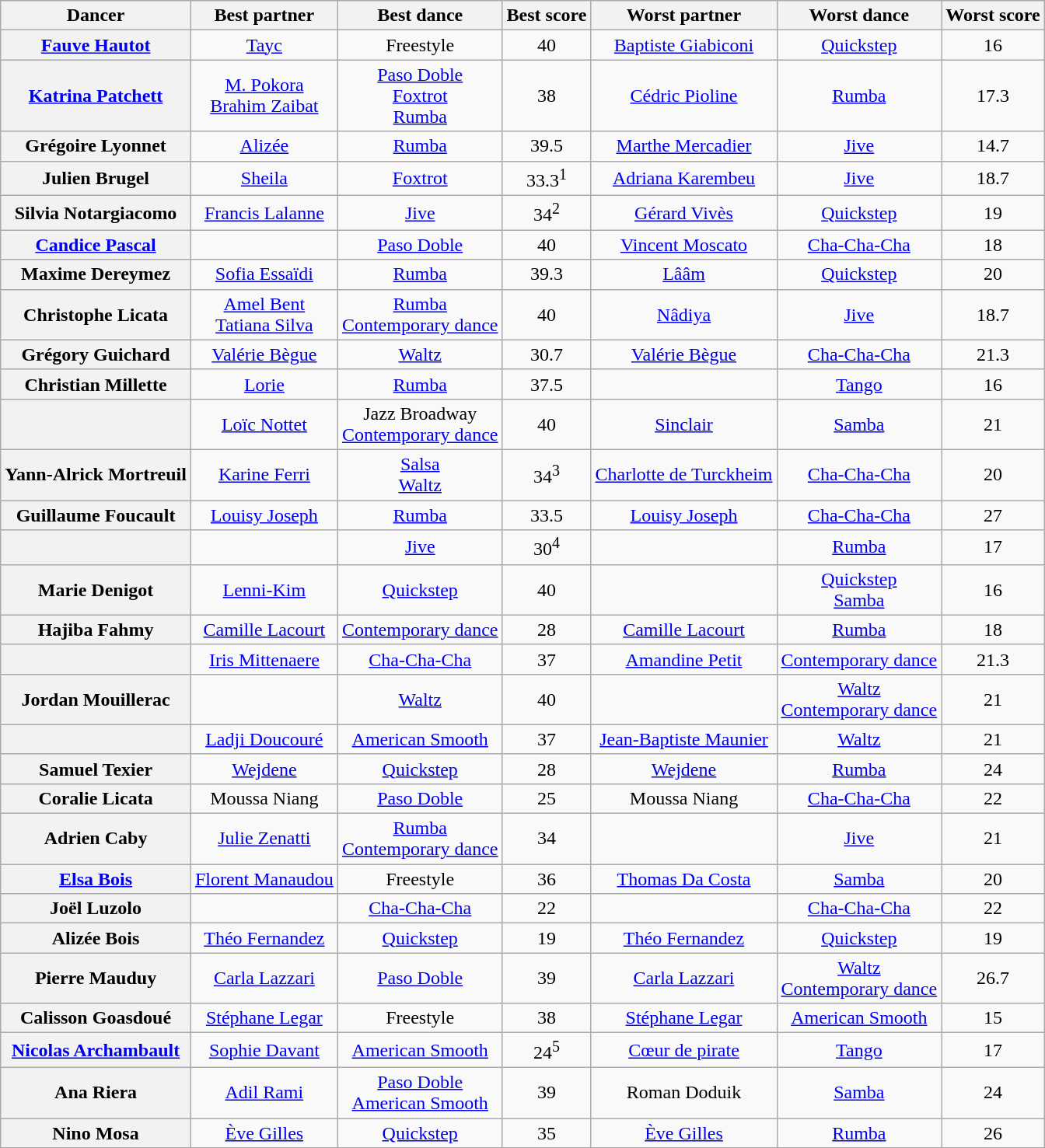<table class="wikitable sortable" style="text-align:center">
<tr>
<th>Dancer</th>
<th class="sortable">Best partner</th>
<th class="sortable">Best dance</th>
<th>Best score</th>
<th class="sortable">Worst partner</th>
<th class="sortable">Worst dance</th>
<th>Worst score</th>
</tr>
<tr>
<th><a href='#'>Fauve Hautot</a></th>
<td><a href='#'>Tayc</a></td>
<td>Freestyle</td>
<td>40</td>
<td><a href='#'>Baptiste Giabiconi</a></td>
<td><a href='#'>Quickstep</a></td>
<td>16</td>
</tr>
<tr>
<th><a href='#'>Katrina Patchett</a></th>
<td><a href='#'>M. Pokora</a><br><a href='#'>Brahim Zaibat</a></td>
<td><a href='#'>Paso Doble</a><br><a href='#'>Foxtrot</a><br><a href='#'>Rumba</a></td>
<td>38</td>
<td><a href='#'>Cédric Pioline</a></td>
<td><a href='#'>Rumba</a></td>
<td>17.3</td>
</tr>
<tr>
<th>Grégoire Lyonnet</th>
<td><a href='#'>Alizée</a></td>
<td><a href='#'>Rumba</a></td>
<td>39.5</td>
<td><a href='#'>Marthe Mercadier</a></td>
<td><a href='#'>Jive</a></td>
<td>14.7</td>
</tr>
<tr>
<th>Julien Brugel</th>
<td><a href='#'>Sheila</a></td>
<td><a href='#'>Foxtrot</a></td>
<td>33.3<sup>1</sup></td>
<td><a href='#'>Adriana Karembeu</a></td>
<td><a href='#'>Jive</a></td>
<td>18.7</td>
</tr>
<tr>
<th>Silvia Notargiacomo</th>
<td><a href='#'>Francis Lalanne</a></td>
<td><a href='#'>Jive</a></td>
<td>34<sup>2</sup></td>
<td><a href='#'>Gérard Vivès</a></td>
<td><a href='#'>Quickstep</a></td>
<td>19</td>
</tr>
<tr>
<th><a href='#'>Candice Pascal</a></th>
<td></td>
<td><a href='#'>Paso Doble</a></td>
<td>40</td>
<td><a href='#'>Vincent Moscato</a></td>
<td><a href='#'>Cha-Cha-Cha</a></td>
<td>18</td>
</tr>
<tr>
<th>Maxime Dereymez</th>
<td><a href='#'>Sofia Essaïdi</a></td>
<td><a href='#'>Rumba</a></td>
<td>39.3</td>
<td><a href='#'>Lââm</a></td>
<td><a href='#'>Quickstep</a></td>
<td>20</td>
</tr>
<tr>
<th>Christophe Licata</th>
<td><a href='#'>Amel Bent</a><br><a href='#'>Tatiana Silva</a></td>
<td><a href='#'>Rumba</a><br><a href='#'>Contemporary dance</a></td>
<td>40</td>
<td><a href='#'>Nâdiya</a></td>
<td><a href='#'>Jive</a></td>
<td>18.7</td>
</tr>
<tr>
<th>Grégory Guichard</th>
<td><a href='#'>Valérie Bègue</a></td>
<td><a href='#'>Waltz</a></td>
<td>30.7</td>
<td><a href='#'>Valérie Bègue</a></td>
<td><a href='#'>Cha-Cha-Cha</a></td>
<td>21.3</td>
</tr>
<tr>
<th>Christian Millette</th>
<td><a href='#'>Lorie</a></td>
<td><a href='#'>Rumba</a></td>
<td>37.5</td>
<td></td>
<td><a href='#'>Tango</a></td>
<td>16</td>
</tr>
<tr>
<th></th>
<td><a href='#'>Loïc Nottet</a></td>
<td>Jazz Broadway<br><a href='#'>Contemporary dance</a></td>
<td>40</td>
<td><a href='#'>Sinclair</a></td>
<td><a href='#'>Samba</a></td>
<td>21</td>
</tr>
<tr>
<th>Yann-Alrick Mortreuil</th>
<td><a href='#'>Karine Ferri</a></td>
<td><a href='#'>Salsa</a><br><a href='#'>Waltz</a></td>
<td>34<sup>3</sup></td>
<td><a href='#'>Charlotte de Turckheim</a></td>
<td><a href='#'>Cha-Cha-Cha</a></td>
<td>20</td>
</tr>
<tr>
<th>Guillaume Foucault</th>
<td><a href='#'>Louisy Joseph</a></td>
<td><a href='#'>Rumba</a></td>
<td>33.5</td>
<td><a href='#'>Louisy Joseph</a></td>
<td><a href='#'>Cha-Cha-Cha</a></td>
<td>27</td>
</tr>
<tr>
<th></th>
<td></td>
<td><a href='#'>Jive</a></td>
<td>30<sup>4</sup></td>
<td></td>
<td><a href='#'>Rumba</a></td>
<td>17</td>
</tr>
<tr>
<th>Marie Denigot</th>
<td><a href='#'>Lenni-Kim</a></td>
<td><a href='#'>Quickstep</a></td>
<td>40</td>
<td></td>
<td><a href='#'>Quickstep</a><br><a href='#'>Samba</a></td>
<td>16</td>
</tr>
<tr>
<th>Hajiba Fahmy</th>
<td><a href='#'>Camille Lacourt</a></td>
<td><a href='#'>Contemporary dance</a></td>
<td>28</td>
<td><a href='#'>Camille Lacourt</a></td>
<td><a href='#'>Rumba</a></td>
<td>18</td>
</tr>
<tr>
<th></th>
<td><a href='#'>Iris Mittenaere</a></td>
<td><a href='#'>Cha-Cha-Cha</a></td>
<td>37</td>
<td><a href='#'>Amandine Petit</a></td>
<td><a href='#'>Contemporary dance</a></td>
<td>21.3</td>
</tr>
<tr>
<th>Jordan Mouillerac</th>
<td></td>
<td><a href='#'>Waltz</a></td>
<td>40</td>
<td></td>
<td><a href='#'>Waltz</a><br><a href='#'>Contemporary dance</a></td>
<td>21</td>
</tr>
<tr>
<th></th>
<td><a href='#'>Ladji Doucouré</a></td>
<td><a href='#'>American Smooth</a></td>
<td>37</td>
<td><a href='#'>Jean-Baptiste Maunier</a></td>
<td><a href='#'>Waltz</a></td>
<td>21</td>
</tr>
<tr>
<th>Samuel Texier</th>
<td><a href='#'>Wejdene</a></td>
<td><a href='#'>Quickstep</a></td>
<td>28</td>
<td><a href='#'>Wejdene</a></td>
<td><a href='#'>Rumba</a></td>
<td>24</td>
</tr>
<tr>
<th>Coralie Licata</th>
<td>Moussa Niang</td>
<td><a href='#'>Paso Doble</a></td>
<td>25</td>
<td>Moussa Niang</td>
<td><a href='#'>Cha-Cha-Cha</a></td>
<td>22</td>
</tr>
<tr>
<th>Adrien Caby</th>
<td><a href='#'>Julie Zenatti</a></td>
<td><a href='#'>Rumba</a><br><a href='#'>Contemporary dance</a></td>
<td>34</td>
<td></td>
<td><a href='#'>Jive</a></td>
<td>21</td>
</tr>
<tr>
<th><a href='#'>Elsa Bois</a></th>
<td><a href='#'>Florent Manaudou</a></td>
<td>Freestyle</td>
<td>36</td>
<td><a href='#'>Thomas Da Costa</a></td>
<td><a href='#'>Samba</a></td>
<td>20</td>
</tr>
<tr>
<th>Joël Luzolo</th>
<td></td>
<td><a href='#'>Cha-Cha-Cha</a></td>
<td>22</td>
<td></td>
<td><a href='#'>Cha-Cha-Cha</a></td>
<td>22</td>
</tr>
<tr>
<th>Alizée Bois</th>
<td><a href='#'>Théo Fernandez</a></td>
<td><a href='#'>Quickstep</a></td>
<td>19</td>
<td><a href='#'>Théo Fernandez</a></td>
<td><a href='#'>Quickstep</a></td>
<td>19</td>
</tr>
<tr>
<th>Pierre Mauduy</th>
<td><a href='#'>Carla Lazzari</a></td>
<td><a href='#'>Paso Doble</a></td>
<td>39</td>
<td><a href='#'>Carla Lazzari</a></td>
<td><a href='#'>Waltz</a><br><a href='#'>Contemporary dance</a></td>
<td>26.7</td>
</tr>
<tr>
<th>Calisson Goasdoué</th>
<td><a href='#'>Stéphane Legar</a></td>
<td>Freestyle</td>
<td>38</td>
<td><a href='#'>Stéphane Legar</a></td>
<td><a href='#'>American Smooth</a></td>
<td>15</td>
</tr>
<tr>
<th><a href='#'>Nicolas Archambault</a></th>
<td><a href='#'>Sophie Davant</a></td>
<td><a href='#'>American Smooth</a></td>
<td>24<sup>5</sup></td>
<td><a href='#'>Cœur de pirate</a></td>
<td><a href='#'>Tango</a></td>
<td>17</td>
</tr>
<tr>
<th>Ana Riera</th>
<td><a href='#'>Adil Rami</a></td>
<td><a href='#'>Paso Doble</a><br><a href='#'>American Smooth</a></td>
<td>39</td>
<td>Roman Doduik</td>
<td><a href='#'>Samba</a></td>
<td>24</td>
</tr>
<tr>
<th>Nino Mosa</th>
<td><a href='#'>Ève Gilles</a></td>
<td><a href='#'>Quickstep</a></td>
<td>35</td>
<td><a href='#'>Ève Gilles</a></td>
<td><a href='#'>Rumba</a></td>
<td>26</td>
</tr>
<tr>
</tr>
</table>
